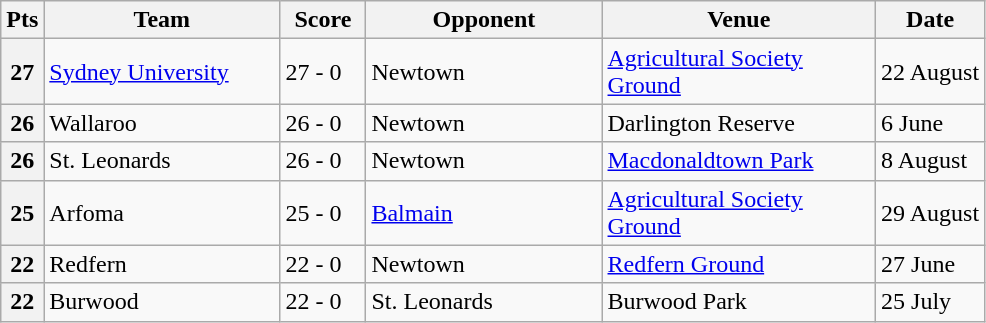<table class="wikitable" style="text-align:left;">
<tr>
<th width="20">Pts</th>
<th width="150">Team</th>
<th width="50">Score</th>
<th width="150">Opponent</th>
<th width="175">Venue</th>
<th width=""50">Date</th>
</tr>
<tr>
<th>27</th>
<td> <a href='#'>Sydney University</a></td>
<td>27 - 0</td>
<td> Newtown</td>
<td><a href='#'>Agricultural Society Ground</a></td>
<td>22 August</td>
</tr>
<tr>
<th>26</th>
<td> Wallaroo</td>
<td>26 - 0</td>
<td> Newtown</td>
<td>Darlington Reserve</td>
<td>6 June</td>
</tr>
<tr>
<th>26</th>
<td>St. Leonards</td>
<td>26 - 0</td>
<td> Newtown</td>
<td><a href='#'>Macdonaldtown Park</a></td>
<td>8 August</td>
</tr>
<tr>
<th>25</th>
<td> Arfoma</td>
<td>25 - 0</td>
<td> <a href='#'>Balmain</a></td>
<td><a href='#'>Agricultural Society Ground</a></td>
<td>29 August</td>
</tr>
<tr>
<th>22</th>
<td> Redfern</td>
<td>22 - 0</td>
<td> Newtown</td>
<td><a href='#'>Redfern Ground</a></td>
<td>27 June</td>
</tr>
<tr>
<th>22</th>
<td> Burwood</td>
<td>22 - 0</td>
<td>St. Leonards</td>
<td>Burwood Park</td>
<td>25 July</td>
</tr>
</table>
